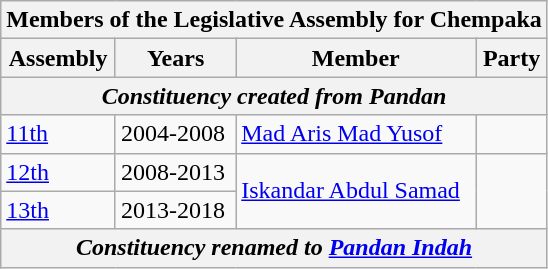<table class=wikitable>
<tr>
<th colspan=4>Members of the Legislative Assembly for Chempaka</th>
</tr>
<tr>
<th>Assembly</th>
<th>Years</th>
<th>Member</th>
<th>Party</th>
</tr>
<tr>
<th colspan=4 align=center><em>Constituency created from Pandan</em></th>
</tr>
<tr>
<td><a href='#'>11th</a></td>
<td>2004-2008</td>
<td><a href='#'>Mad Aris Mad Yusof</a></td>
<td bgcolor=></td>
</tr>
<tr>
<td><a href='#'>12th</a></td>
<td>2008-2013</td>
<td rowspan=2><a href='#'>Iskandar Abdul Samad</a></td>
<td rowspan=2 bgcolor=></td>
</tr>
<tr>
<td><a href='#'>13th</a></td>
<td>2013-2018</td>
</tr>
<tr>
<th colspan=4 align=center><em>Constituency renamed to <a href='#'>Pandan Indah</a></em></th>
</tr>
</table>
